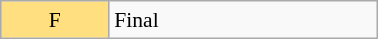<table class="wikitable" style="margin:0.5em auto; font-size:90%; line-height:1.25em;" width=20%;>
<tr>
<td style="background-color:#FFDF80;text-align:center;">F</td>
<td>Final</td>
</tr>
</table>
